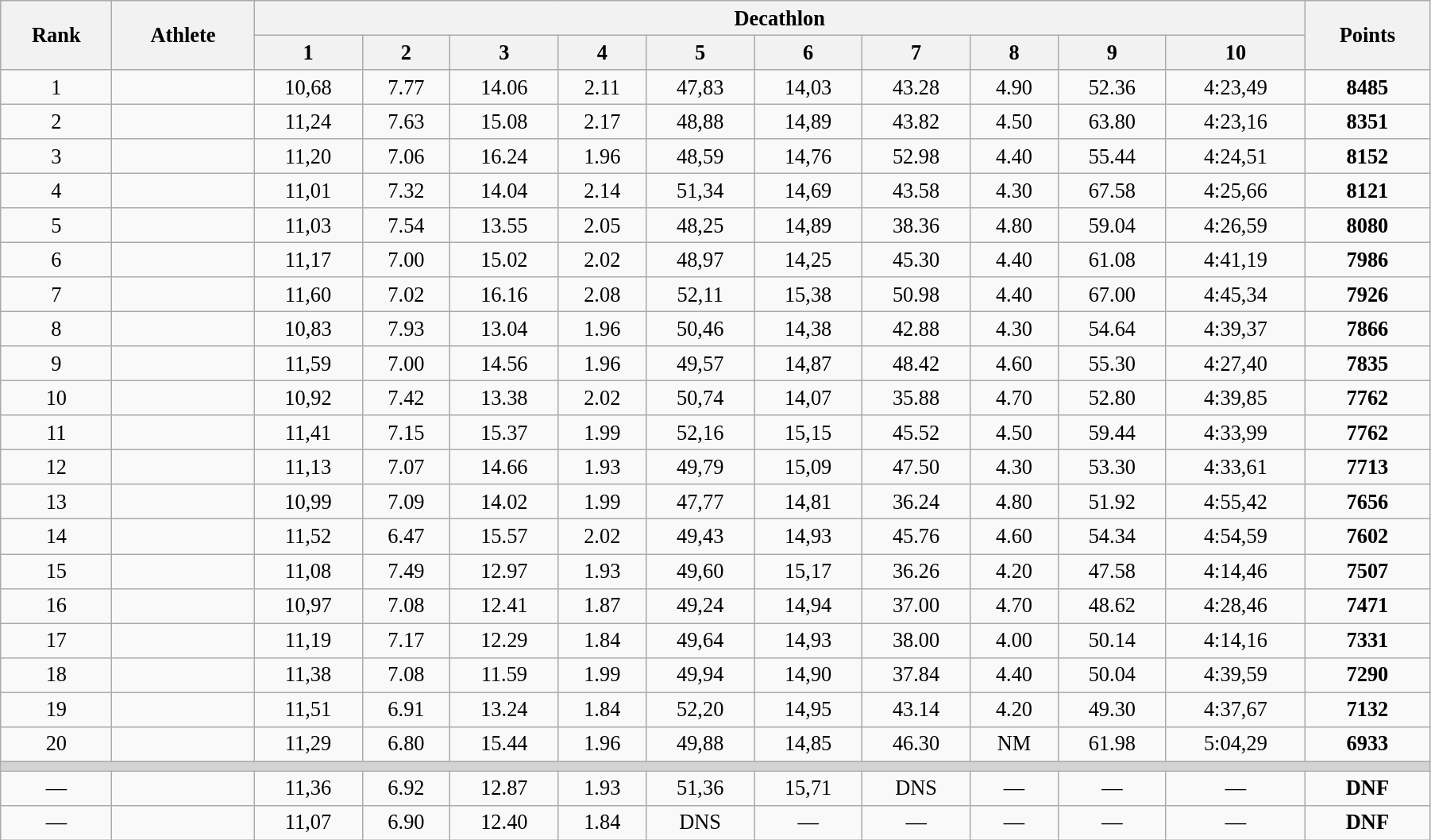<table class="wikitable" style=" text-align:center; font-size:110%;" width="95%">
<tr>
<th rowspan="2">Rank</th>
<th rowspan="2">Athlete</th>
<th colspan="10">Decathlon</th>
<th rowspan="2">Points</th>
</tr>
<tr>
<th>1</th>
<th>2</th>
<th>3</th>
<th>4</th>
<th>5</th>
<th>6</th>
<th>7</th>
<th>8</th>
<th>9</th>
<th>10</th>
</tr>
<tr>
<td>1</td>
<td align=left></td>
<td>10,68</td>
<td>7.77</td>
<td>14.06</td>
<td>2.11</td>
<td>47,83</td>
<td>14,03</td>
<td>43.28</td>
<td>4.90</td>
<td>52.36</td>
<td>4:23,49</td>
<td><strong>8485</strong></td>
</tr>
<tr>
<td>2</td>
<td align=left></td>
<td>11,24</td>
<td>7.63</td>
<td>15.08</td>
<td>2.17</td>
<td>48,88</td>
<td>14,89</td>
<td>43.82</td>
<td>4.50</td>
<td>63.80</td>
<td>4:23,16</td>
<td><strong>8351</strong></td>
</tr>
<tr>
<td>3</td>
<td align=left></td>
<td>11,20</td>
<td>7.06</td>
<td>16.24</td>
<td>1.96</td>
<td>48,59</td>
<td>14,76</td>
<td>52.98</td>
<td>4.40</td>
<td>55.44</td>
<td>4:24,51</td>
<td><strong>8152</strong></td>
</tr>
<tr>
<td>4</td>
<td align=left></td>
<td>11,01</td>
<td>7.32</td>
<td>14.04</td>
<td>2.14</td>
<td>51,34</td>
<td>14,69</td>
<td>43.58</td>
<td>4.30</td>
<td>67.58</td>
<td>4:25,66</td>
<td><strong>8121</strong></td>
</tr>
<tr>
<td>5</td>
<td align=left></td>
<td>11,03</td>
<td>7.54</td>
<td>13.55</td>
<td>2.05</td>
<td>48,25</td>
<td>14,89</td>
<td>38.36</td>
<td>4.80</td>
<td>59.04</td>
<td>4:26,59</td>
<td><strong>8080</strong></td>
</tr>
<tr>
<td>6</td>
<td align=left></td>
<td>11,17</td>
<td>7.00</td>
<td>15.02</td>
<td>2.02</td>
<td>48,97</td>
<td>14,25</td>
<td>45.30</td>
<td>4.40</td>
<td>61.08</td>
<td>4:41,19</td>
<td><strong>7986</strong></td>
</tr>
<tr>
<td>7</td>
<td align=left></td>
<td>11,60</td>
<td>7.02</td>
<td>16.16</td>
<td>2.08</td>
<td>52,11</td>
<td>15,38</td>
<td>50.98</td>
<td>4.40</td>
<td>67.00</td>
<td>4:45,34</td>
<td><strong>7926</strong></td>
</tr>
<tr>
<td>8</td>
<td align=left></td>
<td>10,83</td>
<td>7.93</td>
<td>13.04</td>
<td>1.96</td>
<td>50,46</td>
<td>14,38</td>
<td>42.88</td>
<td>4.30</td>
<td>54.64</td>
<td>4:39,37</td>
<td><strong>7866</strong></td>
</tr>
<tr>
<td>9</td>
<td align=left></td>
<td>11,59</td>
<td>7.00</td>
<td>14.56</td>
<td>1.96</td>
<td>49,57</td>
<td>14,87</td>
<td>48.42</td>
<td>4.60</td>
<td>55.30</td>
<td>4:27,40</td>
<td><strong>7835</strong></td>
</tr>
<tr>
<td>10</td>
<td align=left></td>
<td>10,92</td>
<td>7.42</td>
<td>13.38</td>
<td>2.02</td>
<td>50,74</td>
<td>14,07</td>
<td>35.88</td>
<td>4.70</td>
<td>52.80</td>
<td>4:39,85</td>
<td><strong>7762</strong></td>
</tr>
<tr>
<td>11</td>
<td align=left></td>
<td>11,41</td>
<td>7.15</td>
<td>15.37</td>
<td>1.99</td>
<td>52,16</td>
<td>15,15</td>
<td>45.52</td>
<td>4.50</td>
<td>59.44</td>
<td>4:33,99</td>
<td><strong>7762</strong></td>
</tr>
<tr>
<td>12</td>
<td align=left></td>
<td>11,13</td>
<td>7.07</td>
<td>14.66</td>
<td>1.93</td>
<td>49,79</td>
<td>15,09</td>
<td>47.50</td>
<td>4.30</td>
<td>53.30</td>
<td>4:33,61</td>
<td><strong>7713</strong></td>
</tr>
<tr>
<td>13</td>
<td align=left></td>
<td>10,99</td>
<td>7.09</td>
<td>14.02</td>
<td>1.99</td>
<td>47,77</td>
<td>14,81</td>
<td>36.24</td>
<td>4.80</td>
<td>51.92</td>
<td>4:55,42</td>
<td><strong>7656</strong></td>
</tr>
<tr>
<td>14</td>
<td align=left></td>
<td>11,52</td>
<td>6.47</td>
<td>15.57</td>
<td>2.02</td>
<td>49,43</td>
<td>14,93</td>
<td>45.76</td>
<td>4.60</td>
<td>54.34</td>
<td>4:54,59</td>
<td><strong>7602</strong></td>
</tr>
<tr>
<td>15</td>
<td align=left></td>
<td>11,08</td>
<td>7.49</td>
<td>12.97</td>
<td>1.93</td>
<td>49,60</td>
<td>15,17</td>
<td>36.26</td>
<td>4.20</td>
<td>47.58</td>
<td>4:14,46</td>
<td><strong>7507</strong></td>
</tr>
<tr>
<td>16</td>
<td align=left></td>
<td>10,97</td>
<td>7.08</td>
<td>12.41</td>
<td>1.87</td>
<td>49,24</td>
<td>14,94</td>
<td>37.00</td>
<td>4.70</td>
<td>48.62</td>
<td>4:28,46</td>
<td><strong>7471</strong></td>
</tr>
<tr>
<td>17</td>
<td align=left></td>
<td>11,19</td>
<td>7.17</td>
<td>12.29</td>
<td>1.84</td>
<td>49,64</td>
<td>14,93</td>
<td>38.00</td>
<td>4.00</td>
<td>50.14</td>
<td>4:14,16</td>
<td><strong>7331</strong></td>
</tr>
<tr>
<td>18</td>
<td align=left></td>
<td>11,38</td>
<td>7.08</td>
<td>11.59</td>
<td>1.99</td>
<td>49,94</td>
<td>14,90</td>
<td>37.84</td>
<td>4.40</td>
<td>50.04</td>
<td>4:39,59</td>
<td><strong>7290</strong></td>
</tr>
<tr>
<td>19</td>
<td align=left></td>
<td>11,51</td>
<td>6.91</td>
<td>13.24</td>
<td>1.84</td>
<td>52,20</td>
<td>14,95</td>
<td>43.14</td>
<td>4.20</td>
<td>49.30</td>
<td>4:37,67</td>
<td><strong>7132</strong></td>
</tr>
<tr>
<td>20</td>
<td align=left></td>
<td>11,29</td>
<td>6.80</td>
<td>15.44</td>
<td>1.96</td>
<td>49,88</td>
<td>14,85</td>
<td>46.30</td>
<td>NM</td>
<td>61.98</td>
<td>5:04,29</td>
<td><strong>6933</strong></td>
</tr>
<tr>
<td colspan=13 bgcolor=lightgray></td>
</tr>
<tr>
<td>—</td>
<td align=left></td>
<td>11,36</td>
<td>6.92</td>
<td>12.87</td>
<td>1.93</td>
<td>51,36</td>
<td>15,71</td>
<td>DNS</td>
<td>—</td>
<td>—</td>
<td>—</td>
<td><strong>DNF</strong></td>
</tr>
<tr>
<td>—</td>
<td align=left></td>
<td>11,07</td>
<td>6.90</td>
<td>12.40</td>
<td>1.84</td>
<td>DNS</td>
<td>—</td>
<td>—</td>
<td>—</td>
<td>—</td>
<td>—</td>
<td><strong>DNF</strong></td>
</tr>
</table>
